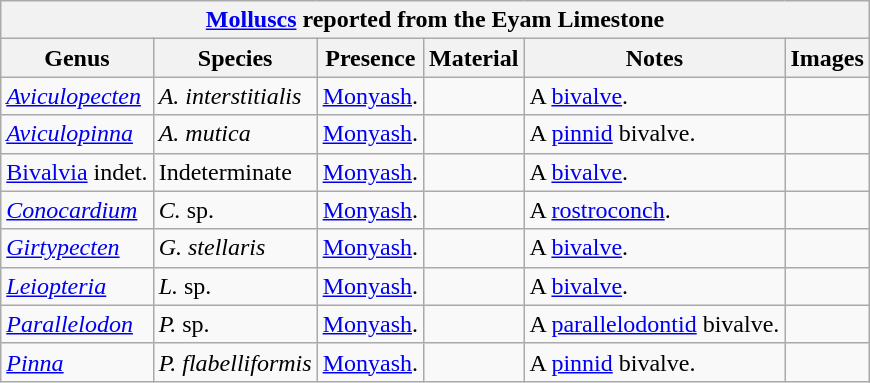<table class="wikitable" align="center">
<tr>
<th colspan="6" align="center"><strong><a href='#'>Molluscs</a> reported from the Eyam Limestone</strong></th>
</tr>
<tr>
<th>Genus</th>
<th>Species</th>
<th>Presence</th>
<th><strong>Material</strong></th>
<th>Notes</th>
<th>Images</th>
</tr>
<tr>
<td><em><a href='#'>Aviculopecten</a></em></td>
<td><em>A. interstitialis</em></td>
<td><a href='#'>Monyash</a>.</td>
<td></td>
<td>A <a href='#'>bivalve</a>.</td>
<td></td>
</tr>
<tr>
<td><em><a href='#'>Aviculopinna</a></em></td>
<td><em>A. mutica</em></td>
<td><a href='#'>Monyash</a>.</td>
<td></td>
<td>A <a href='#'>pinnid</a> bivalve.</td>
<td></td>
</tr>
<tr>
<td><a href='#'>Bivalvia</a> indet.</td>
<td>Indeterminate</td>
<td><a href='#'>Monyash</a>.</td>
<td></td>
<td>A <a href='#'>bivalve</a>.</td>
<td></td>
</tr>
<tr>
<td><em><a href='#'>Conocardium</a></em></td>
<td><em>C.</em> sp.</td>
<td><a href='#'>Monyash</a>.</td>
<td></td>
<td>A <a href='#'>rostroconch</a>.</td>
<td></td>
</tr>
<tr>
<td><em><a href='#'>Girtypecten</a></em></td>
<td><em>G. stellaris</em></td>
<td><a href='#'>Monyash</a>.</td>
<td></td>
<td>A <a href='#'>bivalve</a>.</td>
<td></td>
</tr>
<tr>
<td><em><a href='#'>Leiopteria</a></em></td>
<td><em>L.</em> sp.</td>
<td><a href='#'>Monyash</a>.</td>
<td></td>
<td>A <a href='#'>bivalve</a>.</td>
<td></td>
</tr>
<tr>
<td><em><a href='#'>Parallelodon</a></em></td>
<td><em>P.</em> sp.</td>
<td><a href='#'>Monyash</a>.</td>
<td></td>
<td>A <a href='#'>parallelodontid</a> bivalve.</td>
<td></td>
</tr>
<tr>
<td><em><a href='#'>Pinna</a></em></td>
<td><em>P. flabelliformis</em></td>
<td><a href='#'>Monyash</a>.</td>
<td></td>
<td>A <a href='#'>pinnid</a> bivalve.</td>
<td></td>
</tr>
</table>
